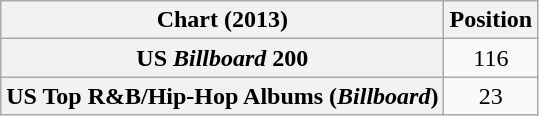<table class="wikitable sortable plainrowheaders" style="text-align:center">
<tr>
<th scope="col">Chart (2013)</th>
<th scope="col">Position</th>
</tr>
<tr>
<th scope="row">US <em>Billboard</em> 200</th>
<td>116</td>
</tr>
<tr>
<th scope="row">US Top R&B/Hip-Hop Albums (<em>Billboard</em>)</th>
<td>23</td>
</tr>
</table>
